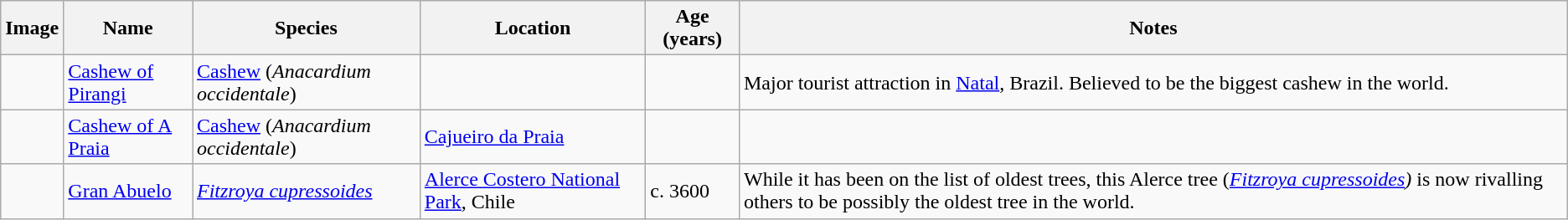<table class="wikitable">
<tr>
<th>Image</th>
<th>Name</th>
<th>Species</th>
<th>Location</th>
<th>Age (years)</th>
<th>Notes</th>
</tr>
<tr>
<td></td>
<td><a href='#'>Cashew of Pirangi</a></td>
<td><a href='#'>Cashew</a> (<em>Anacardium occidentale</em>)</td>
<td></td>
<td></td>
<td>Major tourist attraction in <a href='#'>Natal</a>, Brazil. Believed to be the biggest cashew in the world.<br><small></small><small></small></td>
</tr>
<tr>
<td></td>
<td><a href='#'>Cashew of A Praia</a></td>
<td><a href='#'>Cashew</a> (<em>Anacardium occidentale</em>)</td>
<td><a href='#'>Cajueiro da Praia</a></td>
<td></td>
<td></td>
</tr>
<tr>
<td></td>
<td><a href='#'>Gran Abuelo</a></td>
<td><em><a href='#'>Fitzroya cupressoides</a></em></td>
<td><a href='#'>Alerce Costero National Park</a>, Chile</td>
<td>c. 3600</td>
<td>While it has been on the list of oldest trees, this Alerce tree (<em><a href='#'>Fitzroya cupressoides</a>)</em> is now rivalling others to be possibly the oldest tree in the world.</td>
</tr>
</table>
